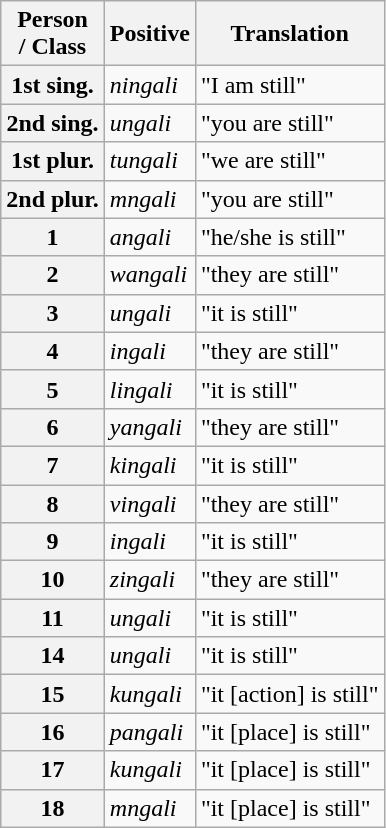<table class="wikitable">
<tr>
<th>Person<br>/ Class</th>
<th>Positive</th>
<th>Translation</th>
</tr>
<tr>
<th>1st sing.</th>
<td><em>ningali</em></td>
<td>"I am still"</td>
</tr>
<tr>
<th>2nd sing.</th>
<td><em>ungali</em></td>
<td>"you are still"</td>
</tr>
<tr>
<th>1st plur.</th>
<td><em>tungali</em></td>
<td>"we are still"</td>
</tr>
<tr>
<th>2nd plur.</th>
<td><em>mngali</em></td>
<td>"you are still"</td>
</tr>
<tr>
<th>1</th>
<td><em>angali</em></td>
<td>"he/she is still"</td>
</tr>
<tr>
<th>2</th>
<td><em>wangali</em></td>
<td>"they are still"</td>
</tr>
<tr>
<th>3</th>
<td><em>ungali</em></td>
<td>"it is still"</td>
</tr>
<tr>
<th>4</th>
<td><em>ingali</em></td>
<td>"they are still"</td>
</tr>
<tr>
<th>5</th>
<td><em>lingali</em></td>
<td>"it is still"</td>
</tr>
<tr>
<th>6</th>
<td><em>yangali</em></td>
<td>"they are still"</td>
</tr>
<tr>
<th>7</th>
<td><em>kingali</em></td>
<td>"it is still"</td>
</tr>
<tr>
<th>8</th>
<td><em>vingali</em></td>
<td>"they are still"</td>
</tr>
<tr>
<th>9</th>
<td><em>ingali</em></td>
<td>"it is still"</td>
</tr>
<tr>
<th>10</th>
<td><em>zingali</em></td>
<td>"they are still"</td>
</tr>
<tr>
<th>11</th>
<td><em>ungali</em></td>
<td>"it is still"</td>
</tr>
<tr>
<th>14</th>
<td><em>ungali</em></td>
<td>"it is still"</td>
</tr>
<tr>
<th>15</th>
<td><em>kungali</em></td>
<td>"it [action] is still"</td>
</tr>
<tr>
<th>16</th>
<td><em>pangali</em></td>
<td>"it [place] is still"</td>
</tr>
<tr>
<th>17</th>
<td><em>kungali</em></td>
<td>"it [place] is still"</td>
</tr>
<tr>
<th>18</th>
<td><em>mngali</em></td>
<td>"it [place] is still"</td>
</tr>
</table>
